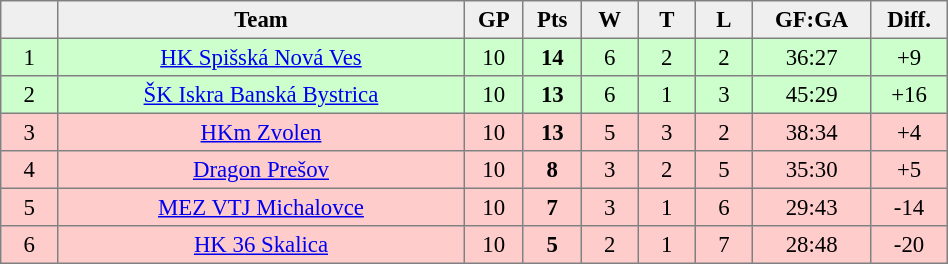<table cellpadding="3" cellspacing="0" border="1" style="font-size: 95%; text-align: center; border: gray solid 1px; border-collapse: collapse;" width="50%">
<tr bgcolor=#efefef>
<th width="20"></th>
<th width="185">Team</th>
<th width="20">GP</th>
<th width="20">Pts</th>
<th width="20">W</th>
<th width="20">T</th>
<th width="20">L</th>
<th width="20">GF:GA</th>
<th width="20">Diff.</th>
</tr>
<tr align="center" bgcolor="#ccffcc">
<td>1</td>
<td><a href='#'>HK Spišská Nová Ves</a></td>
<td>10</td>
<td><strong>14</strong></td>
<td>6</td>
<td>2</td>
<td>2</td>
<td>36:27</td>
<td>+9</td>
</tr>
<tr align="center" bgcolor="#ccffcc">
<td>2</td>
<td><a href='#'>ŠK Iskra Banská Bystrica</a></td>
<td>10</td>
<td><strong>13</strong></td>
<td>6</td>
<td>1</td>
<td>3</td>
<td>45:29</td>
<td>+16</td>
</tr>
<tr align="center" bgcolor="#ffcccc">
<td>3</td>
<td><a href='#'>HKm Zvolen</a></td>
<td>10</td>
<td><strong>13</strong></td>
<td>5</td>
<td>3</td>
<td>2</td>
<td>38:34</td>
<td>+4</td>
</tr>
<tr align="center" bgcolor="#ffcccc">
<td>4</td>
<td><a href='#'>Dragon Prešov</a></td>
<td>10</td>
<td><strong>8</strong></td>
<td>3</td>
<td>2</td>
<td>5</td>
<td>35:30</td>
<td>+5</td>
</tr>
<tr align="center" bgcolor="#ffcccc">
<td>5</td>
<td><a href='#'>MEZ VTJ Michalovce</a></td>
<td>10</td>
<td><strong>7</strong></td>
<td>3</td>
<td>1</td>
<td>6</td>
<td>29:43</td>
<td>-14</td>
</tr>
<tr align="center" bgcolor="#ffcccc">
<td>6</td>
<td><a href='#'>HK 36 Skalica</a></td>
<td>10</td>
<td><strong>5</strong></td>
<td>2</td>
<td>1</td>
<td>7</td>
<td>28:48</td>
<td>-20</td>
</tr>
</table>
